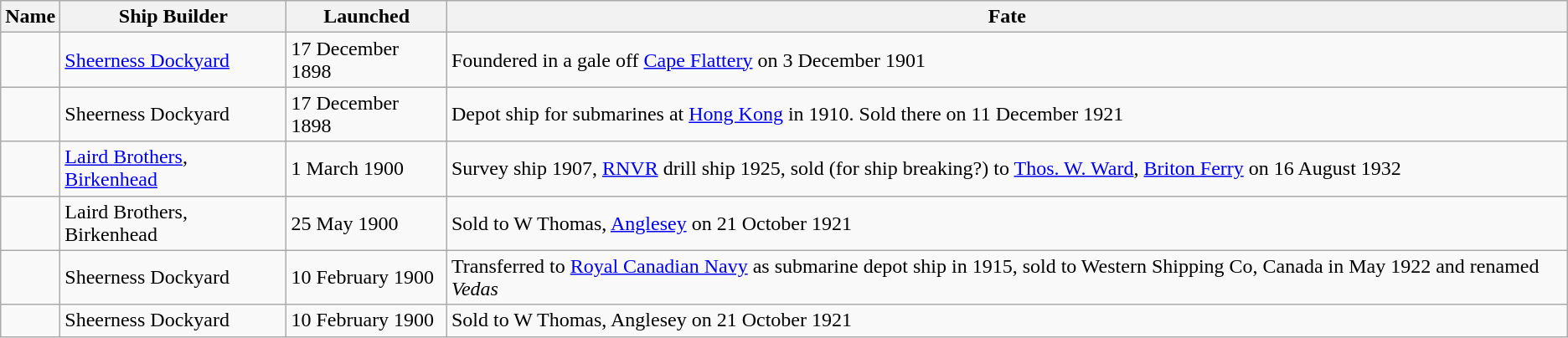<table class="wikitable" style="text-align:left">
<tr>
<th>Name</th>
<th>Ship Builder</th>
<th>Launched</th>
<th>Fate</th>
</tr>
<tr>
<td></td>
<td><a href='#'>Sheerness Dockyard</a></td>
<td>17 December 1898</td>
<td>Foundered in a gale off <a href='#'>Cape Flattery</a> on 3 December 1901</td>
</tr>
<tr>
<td></td>
<td>Sheerness Dockyard</td>
<td>17 December 1898</td>
<td>Depot ship for submarines at <a href='#'>Hong Kong</a> in 1910. Sold there on 11 December 1921</td>
</tr>
<tr>
<td></td>
<td><a href='#'>Laird Brothers</a>, <a href='#'>Birkenhead</a></td>
<td>1 March 1900</td>
<td>Survey ship 1907, <a href='#'>RNVR</a> drill ship 1925, sold (for ship breaking?) to <a href='#'>Thos. W. Ward</a>, <a href='#'>Briton Ferry</a> on 16 August 1932</td>
</tr>
<tr>
<td></td>
<td>Laird Brothers, Birkenhead</td>
<td>25 May 1900</td>
<td>Sold to W Thomas, <a href='#'>Anglesey</a> on 21 October 1921</td>
</tr>
<tr>
<td></td>
<td>Sheerness Dockyard</td>
<td>10 February 1900</td>
<td>Transferred to <a href='#'>Royal Canadian Navy</a> as submarine depot ship in 1915, sold to Western Shipping Co, Canada in May 1922 and renamed <em>Vedas</em></td>
</tr>
<tr>
<td></td>
<td>Sheerness Dockyard</td>
<td>10 February 1900</td>
<td>Sold to W Thomas, Anglesey on 21 October 1921</td>
</tr>
</table>
